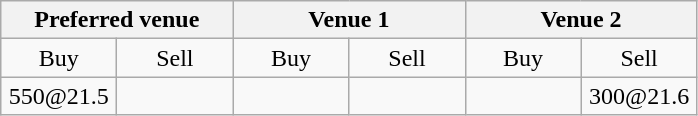<table class="wikitable" style="text-align:center">
<tr>
<th colspan="2">Preferred venue</th>
<th colspan="2">Venue 1</th>
<th colspan="2">Venue 2</th>
</tr>
<tr>
<td>Buy</td>
<td>Sell</td>
<td>Buy</td>
<td>Sell</td>
<td>Buy</td>
<td>Sell</td>
</tr>
<tr>
<td style="width:70px">550@21.5</td>
<td style="width:70px"></td>
<td style="width:70px"></td>
<td style="width:70px"></td>
<td style="width:70px"></td>
<td style="width:70px">300@21.6</td>
</tr>
</table>
